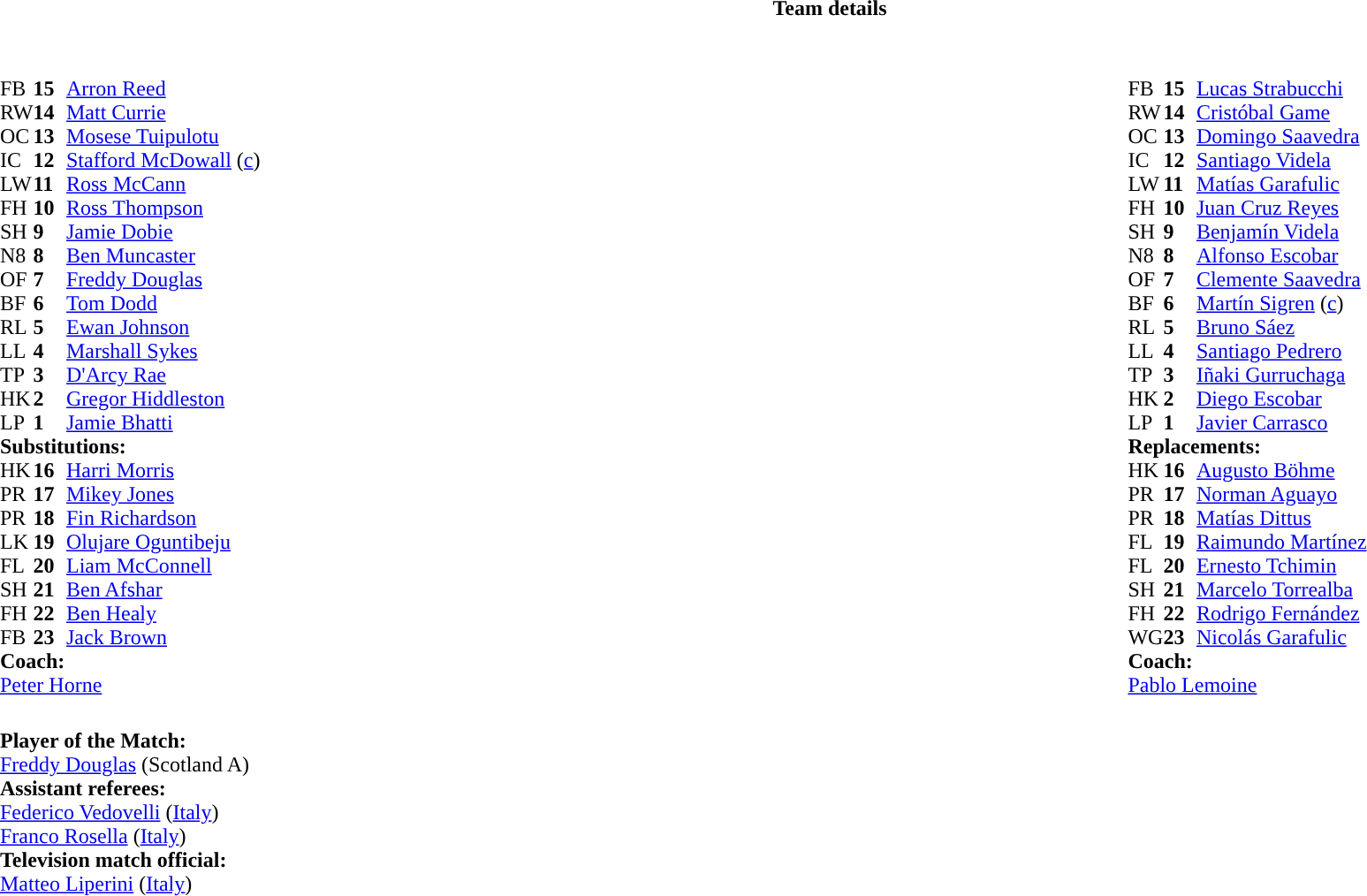<table border="0" style="width:100%;" class="collapsible collapsed">
<tr>
<th>Team details</th>
</tr>
<tr>
<td><br><table style="width:100%">
<tr>
<td style="vertical-align:top;width:50%"><br><table cellspacing="0" cellpadding="0">
<tr>
<th width="25"></th>
<th width="25"></th>
</tr>
<tr>
<td>FB</td>
<td><strong>15</strong></td>
<td><a href='#'>Arron Reed</a></td>
</tr>
<tr>
<td>RW</td>
<td><strong>14</strong></td>
<td><a href='#'>Matt Currie</a></td>
</tr>
<tr>
<td>OC</td>
<td><strong>13</strong></td>
<td><a href='#'>Mosese Tuipulotu</a></td>
</tr>
<tr>
<td>IC</td>
<td><strong>12</strong></td>
<td><a href='#'>Stafford McDowall</a> (<a href='#'>c</a>)</td>
<td></td>
<td></td>
</tr>
<tr>
<td>LW</td>
<td><strong>11</strong></td>
<td><a href='#'>Ross McCann</a></td>
<td></td>
<td></td>
</tr>
<tr>
<td>FH</td>
<td><strong>10</strong></td>
<td><a href='#'>Ross Thompson</a></td>
<td></td>
<td></td>
</tr>
<tr>
<td>SH</td>
<td><strong>9</strong></td>
<td><a href='#'>Jamie Dobie</a></td>
</tr>
<tr>
<td>N8</td>
<td><strong>8</strong></td>
<td><a href='#'>Ben Muncaster</a></td>
<td></td>
<td></td>
</tr>
<tr>
<td>OF</td>
<td><strong>7</strong></td>
<td><a href='#'>Freddy Douglas</a></td>
</tr>
<tr>
<td>BF</td>
<td><strong>6</strong></td>
<td><a href='#'>Tom Dodd</a></td>
</tr>
<tr>
<td>RL</td>
<td><strong>5</strong></td>
<td><a href='#'>Ewan Johnson</a></td>
</tr>
<tr>
<td>LL</td>
<td><strong>4</strong></td>
<td><a href='#'>Marshall Sykes</a></td>
<td></td>
<td></td>
</tr>
<tr>
<td>TP</td>
<td><strong>3</strong></td>
<td><a href='#'>D'Arcy Rae</a></td>
<td></td>
<td></td>
<td></td>
<td></td>
</tr>
<tr>
<td>HK</td>
<td><strong>2</strong></td>
<td><a href='#'>Gregor Hiddleston</a></td>
<td></td>
<td></td>
</tr>
<tr>
<td>LP</td>
<td><strong>1</strong></td>
<td><a href='#'>Jamie Bhatti</a></td>
<td></td>
<td></td>
</tr>
<tr>
<td colspan=3><strong>Substitutions:</strong></td>
</tr>
<tr>
<td>HK</td>
<td><strong>16</strong></td>
<td><a href='#'>Harri Morris</a></td>
<td></td>
<td></td>
</tr>
<tr>
<td>PR</td>
<td><strong>17</strong></td>
<td><a href='#'>Mikey Jones</a></td>
<td></td>
<td></td>
</tr>
<tr>
<td>PR</td>
<td><strong>18</strong></td>
<td><a href='#'>Fin Richardson</a></td>
<td></td>
<td></td>
<td></td>
<td></td>
</tr>
<tr>
<td>LK</td>
<td><strong>19</strong></td>
<td><a href='#'>Olujare Oguntibeju</a></td>
<td></td>
<td></td>
</tr>
<tr>
<td>FL</td>
<td><strong>20</strong></td>
<td><a href='#'>Liam McConnell</a></td>
<td></td>
<td></td>
</tr>
<tr>
<td>SH</td>
<td><strong>21</strong></td>
<td><a href='#'>Ben Afshar</a></td>
<td></td>
<td></td>
</tr>
<tr>
<td>FH</td>
<td><strong>22</strong></td>
<td><a href='#'>Ben Healy</a></td>
<td></td>
<td></td>
</tr>
<tr>
<td>FB</td>
<td><strong>23</strong></td>
<td><a href='#'>Jack Brown</a></td>
<td></td>
<td></td>
</tr>
<tr>
<td colspan=3><strong>Coach:</strong></td>
</tr>
<tr>
<td colspan="4"> <a href='#'>Peter Horne</a></td>
</tr>
</table>
</td>
<td style="vertical-align:top"></td>
<td style="vertical-align:top;width:50%"><br><table cellspacing="0" cellpadding="0" style="margin:auto">
<tr>
<th width="25"></th>
<th width="25"></th>
</tr>
<tr>
<td>FB</td>
<td><strong>15</strong></td>
<td><a href='#'>Lucas Strabucchi</a></td>
</tr>
<tr>
<td>RW</td>
<td><strong>14</strong></td>
<td><a href='#'>Cristóbal Game</a></td>
<td></td>
<td></td>
</tr>
<tr>
<td>OC</td>
<td><strong>13</strong></td>
<td><a href='#'>Domingo Saavedra</a></td>
</tr>
<tr>
<td>IC</td>
<td><strong>12</strong></td>
<td><a href='#'>Santiago Videla</a></td>
<td></td>
<td></td>
</tr>
<tr>
<td>LW</td>
<td><strong>11</strong></td>
<td><a href='#'>Matías Garafulic</a></td>
</tr>
<tr>
<td>FH</td>
<td><strong>10</strong></td>
<td><a href='#'>Juan Cruz Reyes</a></td>
<td></td>
<td></td>
</tr>
<tr>
<td>SH</td>
<td><strong>9</strong></td>
<td><a href='#'>Benjamín Videla</a></td>
<td></td>
<td></td>
</tr>
<tr>
<td>N8</td>
<td><strong>8</strong></td>
<td><a href='#'>Alfonso Escobar</a></td>
</tr>
<tr>
<td>OF</td>
<td><strong>7</strong></td>
<td><a href='#'>Clemente Saavedra</a></td>
<td></td>
<td></td>
</tr>
<tr>
<td>BF</td>
<td><strong>6</strong></td>
<td><a href='#'>Martín Sigren</a> (<a href='#'>c</a>)</td>
</tr>
<tr>
<td>RL</td>
<td><strong>5</strong></td>
<td><a href='#'>Bruno Sáez</a></td>
</tr>
<tr>
<td>LL</td>
<td><strong>4</strong></td>
<td><a href='#'>Santiago Pedrero</a></td>
</tr>
<tr>
<td>TP</td>
<td><strong>3</strong></td>
<td><a href='#'>Iñaki Gurruchaga</a></td>
<td></td>
<td></td>
</tr>
<tr>
<td>HK</td>
<td><strong>2</strong></td>
<td><a href='#'>Diego Escobar</a></td>
<td></td>
<td></td>
</tr>
<tr>
<td>LP</td>
<td><strong>1</strong></td>
<td><a href='#'>Javier Carrasco</a></td>
<td></td>
<td></td>
</tr>
<tr>
<td colspan=3><strong>Replacements:</strong></td>
</tr>
<tr>
<td>HK</td>
<td><strong>16</strong></td>
<td><a href='#'>Augusto Böhme</a></td>
<td></td>
<td></td>
</tr>
<tr>
<td>PR</td>
<td><strong>17</strong></td>
<td><a href='#'>Norman Aguayo</a></td>
<td></td>
<td></td>
</tr>
<tr>
<td>PR</td>
<td><strong>18</strong></td>
<td><a href='#'>Matías Dittus</a></td>
<td></td>
<td></td>
</tr>
<tr>
<td>FL</td>
<td><strong>19</strong></td>
<td><a href='#'>Raimundo Martínez</a></td>
<td></td>
<td></td>
</tr>
<tr>
<td>FL</td>
<td><strong>20</strong></td>
<td><a href='#'>Ernesto Tchimin</a></td>
<td></td>
<td></td>
</tr>
<tr>
<td>SH</td>
<td><strong>21</strong></td>
<td><a href='#'>Marcelo Torrealba</a></td>
<td></td>
<td></td>
</tr>
<tr>
<td>FH</td>
<td><strong>22</strong></td>
<td><a href='#'>Rodrigo Fernández</a></td>
<td></td>
<td></td>
</tr>
<tr>
<td>WG</td>
<td><strong>23</strong></td>
<td><a href='#'>Nicolás Garafulic</a></td>
<td></td>
<td></td>
</tr>
<tr>
<td colspan=3><strong>Coach:</strong></td>
</tr>
<tr>
<td colspan="4"> <a href='#'>Pablo Lemoine</a></td>
</tr>
</table>
</td>
</tr>
</table>
<table style="width:100%">
<tr>
<td><br><strong>Player of the Match:</strong>
<br><a href='#'>Freddy Douglas</a> (Scotland A)<br><strong>Assistant referees:</strong>
<br><a href='#'>Federico Vedovelli</a> (<a href='#'>Italy</a>)
<br><a href='#'>Franco Rosella</a> (<a href='#'>Italy</a>)
<br><strong>Television match official:</strong>
<br><a href='#'>Matteo Liperini</a> (<a href='#'>Italy</a>)</td>
</tr>
</table>
</td>
</tr>
</table>
